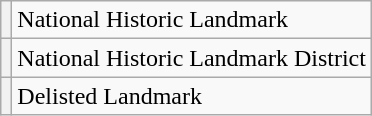<table class="wikitable">
<tr>
<th><sup></sup></th>
<td>National Historic Landmark</td>
</tr>
<tr>
<th><sup></sup></th>
<td>National Historic Landmark District</td>
</tr>
<tr>
<th><sup></sup></th>
<td>Delisted Landmark</td>
</tr>
</table>
